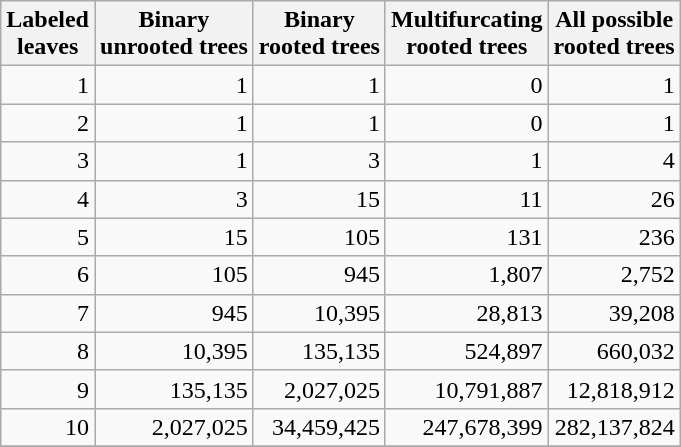<table class=wikitable sortable style=text-align:right>
<tr>
<th>Labeled<br>leaves</th>
<th>Binary<br>unrooted trees</th>
<th>Binary<br>rooted trees</th>
<th>Multifurcating<br>rooted trees</th>
<th>All possible<br>rooted trees</th>
</tr>
<tr>
<td>1</td>
<td>1</td>
<td>1</td>
<td>0</td>
<td>1</td>
</tr>
<tr>
<td>2</td>
<td>1</td>
<td>1</td>
<td>0</td>
<td>1</td>
</tr>
<tr>
<td>3</td>
<td>1</td>
<td>3</td>
<td>1</td>
<td>4</td>
</tr>
<tr>
<td>4</td>
<td>3</td>
<td>15</td>
<td>11</td>
<td>26</td>
</tr>
<tr>
<td>5</td>
<td>15</td>
<td>105</td>
<td>131</td>
<td>236</td>
</tr>
<tr>
<td>6</td>
<td>105</td>
<td>945</td>
<td>1,807</td>
<td>2,752</td>
</tr>
<tr>
<td>7</td>
<td>945</td>
<td>10,395</td>
<td>28,813</td>
<td>39,208</td>
</tr>
<tr>
<td>8</td>
<td>10,395</td>
<td>135,135</td>
<td>524,897</td>
<td>660,032</td>
</tr>
<tr>
<td>9</td>
<td>135,135</td>
<td>2,027,025</td>
<td>10,791,887</td>
<td>12,818,912</td>
</tr>
<tr>
<td>10</td>
<td>2,027,025</td>
<td>34,459,425</td>
<td>247,678,399</td>
<td>282,137,824</td>
</tr>
<tr>
</tr>
</table>
